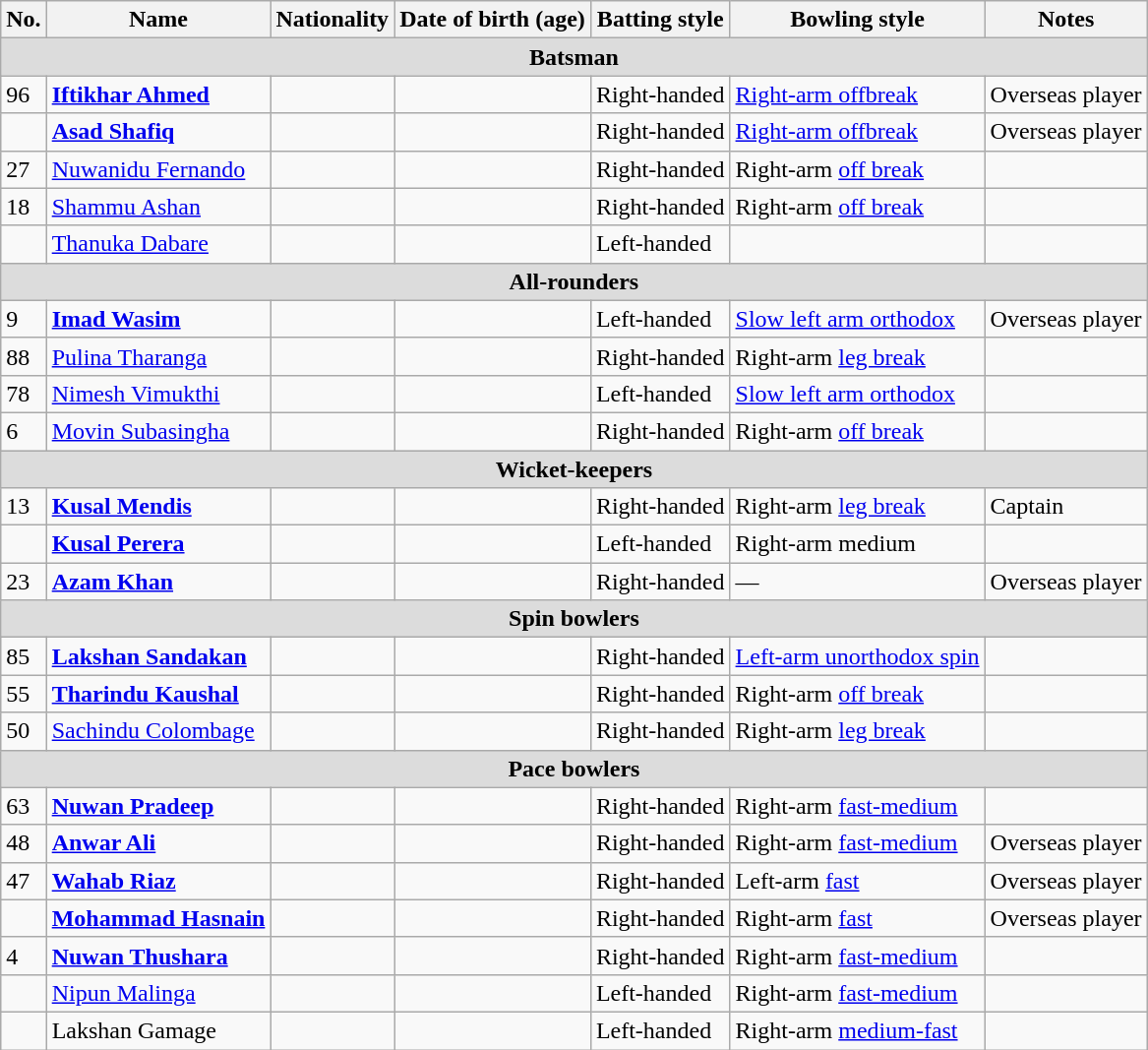<table class="wikitable">
<tr>
<th>No.</th>
<th>Name</th>
<th>Nationality</th>
<th>Date of birth (age)</th>
<th>Batting style</th>
<th>Bowling style</th>
<th>Notes</th>
</tr>
<tr>
<th colspan="7" style="background:#dcdcdc; text-align:center;">Batsman</th>
</tr>
<tr>
<td>96</td>
<td><strong><a href='#'>Iftikhar Ahmed</a></strong></td>
<td></td>
<td></td>
<td>Right-handed</td>
<td><a href='#'>Right-arm offbreak</a></td>
<td>Overseas player</td>
</tr>
<tr>
<td></td>
<td><strong><a href='#'>Asad Shafiq</a></strong></td>
<td></td>
<td></td>
<td>Right-handed</td>
<td><a href='#'>Right-arm offbreak</a></td>
<td>Overseas player</td>
</tr>
<tr>
<td>27</td>
<td><a href='#'>Nuwanidu Fernando</a></td>
<td></td>
<td></td>
<td>Right-handed</td>
<td>Right-arm <a href='#'>off break</a></td>
<td></td>
</tr>
<tr>
<td>18</td>
<td><a href='#'>Shammu Ashan</a></td>
<td></td>
<td></td>
<td>Right-handed</td>
<td>Right-arm <a href='#'>off break</a></td>
<td></td>
</tr>
<tr>
<td></td>
<td><a href='#'>Thanuka Dabare</a></td>
<td></td>
<td></td>
<td>Left-handed</td>
<td></td>
<td></td>
</tr>
<tr>
<th colspan="7" style="background: #DCDCDC" align="center">All-rounders</th>
</tr>
<tr>
<td>9</td>
<td><strong><a href='#'>Imad Wasim</a></strong></td>
<td></td>
<td></td>
<td>Left-handed</td>
<td><a href='#'>Slow left arm orthodox</a></td>
<td>Overseas player</td>
</tr>
<tr>
<td>88</td>
<td><a href='#'>Pulina Tharanga</a></td>
<td></td>
<td></td>
<td>Right-handed</td>
<td>Right-arm <a href='#'>leg break</a></td>
<td></td>
</tr>
<tr>
<td>78</td>
<td><a href='#'>Nimesh Vimukthi</a></td>
<td></td>
<td></td>
<td>Left-handed</td>
<td><a href='#'>Slow left arm orthodox</a></td>
<td></td>
</tr>
<tr>
<td>6</td>
<td><a href='#'>Movin Subasingha</a></td>
<td></td>
<td></td>
<td>Right-handed</td>
<td>Right-arm <a href='#'>off break</a></td>
<td></td>
</tr>
<tr>
<th colspan="7" style="background: #DCDCDC" align="center">Wicket-keepers</th>
</tr>
<tr>
<td>13</td>
<td><strong><a href='#'>Kusal Mendis</a></strong></td>
<td></td>
<td></td>
<td>Right-handed</td>
<td>Right-arm <a href='#'>leg break</a></td>
<td>Captain</td>
</tr>
<tr>
<td></td>
<td><strong><a href='#'>Kusal Perera</a></strong></td>
<td></td>
<td></td>
<td>Left-handed</td>
<td>Right-arm medium</td>
<td></td>
</tr>
<tr>
<td>23</td>
<td><a href='#'><strong>Azam Khan</strong></a></td>
<td></td>
<td></td>
<td>Right-handed</td>
<td>—</td>
<td>Overseas player</td>
</tr>
<tr>
<th colspan="7" style="background: #DCDCDC" align="center">Spin bowlers</th>
</tr>
<tr>
<td>85</td>
<td><strong><a href='#'>Lakshan Sandakan</a></strong></td>
<td></td>
<td></td>
<td>Right-handed</td>
<td><a href='#'>Left-arm unorthodox spin</a></td>
<td></td>
</tr>
<tr>
<td>55</td>
<td><strong><a href='#'>Tharindu Kaushal</a></strong></td>
<td></td>
<td></td>
<td>Right-handed</td>
<td>Right-arm <a href='#'>off break</a></td>
<td></td>
</tr>
<tr>
<td>50</td>
<td><a href='#'>Sachindu Colombage</a></td>
<td></td>
<td></td>
<td>Right-handed</td>
<td>Right-arm <a href='#'>leg break</a></td>
<td></td>
</tr>
<tr>
<th colspan="7" style="background: #DCDCDC" align="center">Pace bowlers</th>
</tr>
<tr>
<td>63</td>
<td><strong><a href='#'>Nuwan Pradeep</a></strong></td>
<td></td>
<td></td>
<td>Right-handed</td>
<td>Right-arm <a href='#'>fast-medium</a></td>
<td></td>
</tr>
<tr>
<td>48</td>
<td><strong><a href='#'>Anwar Ali</a></strong></td>
<td></td>
<td></td>
<td>Right-handed</td>
<td>Right-arm <a href='#'>fast-medium</a></td>
<td>Overseas player</td>
</tr>
<tr>
<td>47</td>
<td><strong><a href='#'>Wahab Riaz</a></strong></td>
<td></td>
<td></td>
<td>Right-handed</td>
<td>Left-arm <a href='#'>fast</a></td>
<td>Overseas player</td>
</tr>
<tr>
<td></td>
<td><strong><a href='#'>Mohammad Hasnain</a></strong></td>
<td></td>
<td></td>
<td>Right-handed</td>
<td>Right-arm <a href='#'>fast</a></td>
<td>Overseas player</td>
</tr>
<tr>
<td>4</td>
<td><strong><a href='#'>Nuwan Thushara</a></strong></td>
<td></td>
<td></td>
<td>Right-handed</td>
<td>Right-arm <a href='#'>fast-medium</a></td>
<td></td>
</tr>
<tr>
<td></td>
<td><a href='#'>Nipun Malinga</a></td>
<td></td>
<td></td>
<td>Left-handed</td>
<td>Right-arm <a href='#'>fast-medium</a></td>
<td></td>
</tr>
<tr>
<td></td>
<td>Lakshan Gamage</td>
<td></td>
<td></td>
<td>Left-handed</td>
<td>Right-arm <a href='#'>medium-fast</a></td>
<td></td>
</tr>
</table>
